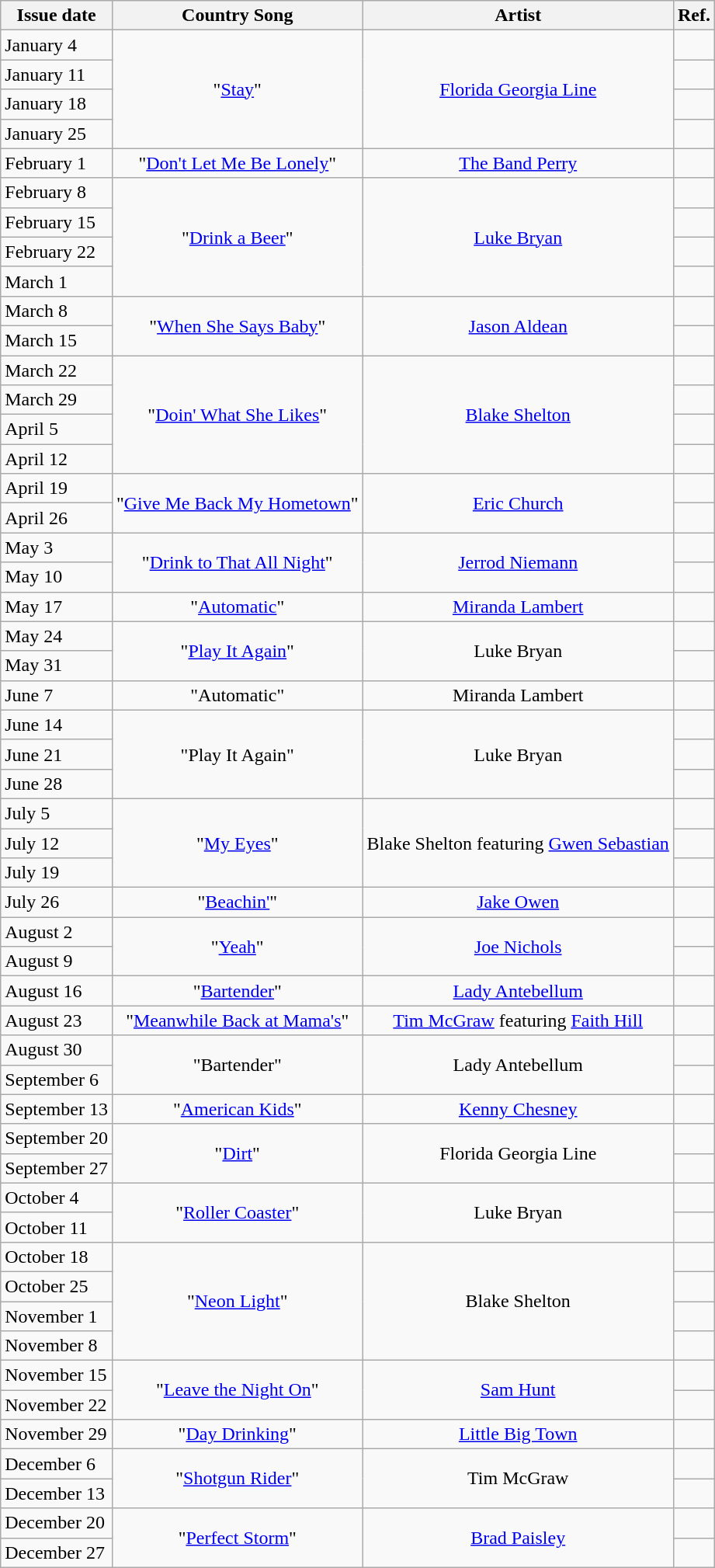<table class="wikitable">
<tr>
<th>Issue date</th>
<th>Country Song</th>
<th>Artist</th>
<th>Ref.</th>
</tr>
<tr>
<td>January 4</td>
<td rowspan="4" align="center">"<a href='#'>Stay</a>"</td>
<td rowspan="4" align="center"><a href='#'>Florida Georgia Line</a></td>
<td align="center"></td>
</tr>
<tr>
<td>January 11</td>
<td align="center"></td>
</tr>
<tr>
<td>January 18</td>
<td align="center"></td>
</tr>
<tr>
<td>January 25</td>
<td align="center"></td>
</tr>
<tr>
<td>February 1</td>
<td align="center">"<a href='#'>Don't Let Me Be Lonely</a>"</td>
<td align="center"><a href='#'>The Band Perry</a></td>
<td align="center"></td>
</tr>
<tr>
<td>February 8</td>
<td rowspan="4" align="center">"<a href='#'>Drink a Beer</a>"</td>
<td rowspan="4" align="center"><a href='#'>Luke Bryan</a></td>
<td align="center"></td>
</tr>
<tr>
<td>February 15</td>
<td align="center"></td>
</tr>
<tr>
<td>February 22</td>
<td align="center"></td>
</tr>
<tr>
<td>March 1</td>
<td align="center"></td>
</tr>
<tr>
<td>March 8</td>
<td rowspan="2" align="center">"<a href='#'>When She Says Baby</a>"</td>
<td rowspan="2" align="center"><a href='#'>Jason Aldean</a></td>
<td align="center"></td>
</tr>
<tr>
<td>March 15</td>
<td align="center"></td>
</tr>
<tr>
<td>March 22</td>
<td rowspan="4" align="center">"<a href='#'>Doin' What She Likes</a>"</td>
<td rowspan="4" align="center"><a href='#'>Blake Shelton</a></td>
<td align="center"></td>
</tr>
<tr>
<td>March 29</td>
<td align="center"></td>
</tr>
<tr>
<td>April 5</td>
<td align="center"></td>
</tr>
<tr>
<td>April 12</td>
<td align="center"></td>
</tr>
<tr>
<td>April 19</td>
<td rowspan="2" align="center">"<a href='#'>Give Me Back My Hometown</a>"</td>
<td rowspan="2" align="center"><a href='#'>Eric Church</a></td>
<td align="center"></td>
</tr>
<tr>
<td>April 26</td>
<td align="center"></td>
</tr>
<tr>
<td>May 3</td>
<td rowspan="2" align="center">"<a href='#'>Drink to That All Night</a>"</td>
<td rowspan="2" align="center"><a href='#'>Jerrod Niemann</a></td>
<td align="center"></td>
</tr>
<tr>
<td>May 10</td>
<td align="center"></td>
</tr>
<tr>
<td>May 17</td>
<td align="center">"<a href='#'>Automatic</a>"</td>
<td align="center"><a href='#'>Miranda Lambert</a></td>
<td align="center"></td>
</tr>
<tr>
<td>May 24</td>
<td rowspan="2" align="center">"<a href='#'>Play It Again</a>"</td>
<td rowspan="2" align="center">Luke Bryan</td>
<td align="center"></td>
</tr>
<tr>
<td>May 31</td>
<td align="center"></td>
</tr>
<tr>
<td>June 7</td>
<td align="center">"Automatic"</td>
<td align="center">Miranda Lambert</td>
<td align="center"></td>
</tr>
<tr>
<td>June 14</td>
<td rowspan="3" align="center">"Play It Again"</td>
<td rowspan="3" align="center">Luke Bryan</td>
<td align="center"></td>
</tr>
<tr>
<td>June 21</td>
<td align="center"></td>
</tr>
<tr>
<td>June 28</td>
<td align="center"></td>
</tr>
<tr>
<td>July 5</td>
<td rowspan="3" align="center">"<a href='#'>My Eyes</a>"</td>
<td rowspan="3" align="center">Blake Shelton featuring <a href='#'>Gwen Sebastian</a></td>
<td align="center"></td>
</tr>
<tr>
<td>July 12</td>
<td align="center"></td>
</tr>
<tr>
<td>July 19</td>
<td align="center"></td>
</tr>
<tr>
<td>July 26</td>
<td align="center">"<a href='#'>Beachin'</a>"</td>
<td align="center"><a href='#'>Jake Owen</a></td>
<td align="center"></td>
</tr>
<tr>
<td>August 2</td>
<td rowspan="2" align="center">"<a href='#'>Yeah</a>"</td>
<td rowspan="2" align="center"><a href='#'>Joe Nichols</a></td>
<td align="center"></td>
</tr>
<tr>
<td>August 9</td>
<td align="center"></td>
</tr>
<tr>
<td>August 16</td>
<td align="center">"<a href='#'>Bartender</a>"</td>
<td align="center"><a href='#'>Lady Antebellum</a></td>
<td align="center"></td>
</tr>
<tr>
<td>August 23</td>
<td align="center">"<a href='#'>Meanwhile Back at Mama's</a>"</td>
<td align="center"><a href='#'>Tim McGraw</a> featuring <a href='#'>Faith Hill</a></td>
<td align="center"></td>
</tr>
<tr>
<td>August 30</td>
<td rowspan="2" align="center">"Bartender"</td>
<td rowspan="2" align="center">Lady Antebellum</td>
<td align="center"></td>
</tr>
<tr>
<td>September 6</td>
<td align="center"></td>
</tr>
<tr>
<td>September 13</td>
<td align="center">"<a href='#'>American Kids</a>"</td>
<td align="center"><a href='#'>Kenny Chesney</a></td>
<td align="center"></td>
</tr>
<tr>
<td>September 20</td>
<td rowspan="2" align="center">"<a href='#'>Dirt</a>"</td>
<td rowspan="2" align="center">Florida Georgia Line</td>
<td align="center"></td>
</tr>
<tr>
<td>September 27</td>
<td align="center"></td>
</tr>
<tr>
<td>October 4</td>
<td rowspan="2" align="center">"<a href='#'>Roller Coaster</a>"</td>
<td rowspan="2" align="center">Luke Bryan</td>
<td align="center"></td>
</tr>
<tr>
<td>October 11</td>
<td align="center"></td>
</tr>
<tr>
<td>October 18</td>
<td rowspan="4" align="center">"<a href='#'>Neon Light</a>"</td>
<td rowspan="4" align="center">Blake Shelton</td>
<td align="center"></td>
</tr>
<tr>
<td>October 25</td>
<td align="center"></td>
</tr>
<tr>
<td>November 1</td>
<td align="center"></td>
</tr>
<tr>
<td>November 8</td>
<td align="center"></td>
</tr>
<tr>
<td>November 15</td>
<td rowspan="2" align="center">"<a href='#'>Leave the Night On</a>"</td>
<td rowspan="2" align="center"><a href='#'>Sam Hunt</a></td>
<td align="center"></td>
</tr>
<tr>
<td>November 22</td>
<td align="center"></td>
</tr>
<tr>
<td>November 29</td>
<td align="center">"<a href='#'>Day Drinking</a>"</td>
<td align="center"><a href='#'>Little Big Town</a></td>
<td align="center"></td>
</tr>
<tr>
<td>December 6</td>
<td rowspan="2" align="center">"<a href='#'>Shotgun Rider</a>"</td>
<td rowspan="2" align="center">Tim McGraw</td>
<td align="center"></td>
</tr>
<tr>
<td>December 13</td>
<td align="center"></td>
</tr>
<tr>
<td>December 20</td>
<td rowspan="2" align="center">"<a href='#'>Perfect Storm</a>"</td>
<td rowspan="2" align="center"><a href='#'>Brad Paisley</a></td>
<td align="center"></td>
</tr>
<tr>
<td>December 27</td>
<td align="center"></td>
</tr>
</table>
